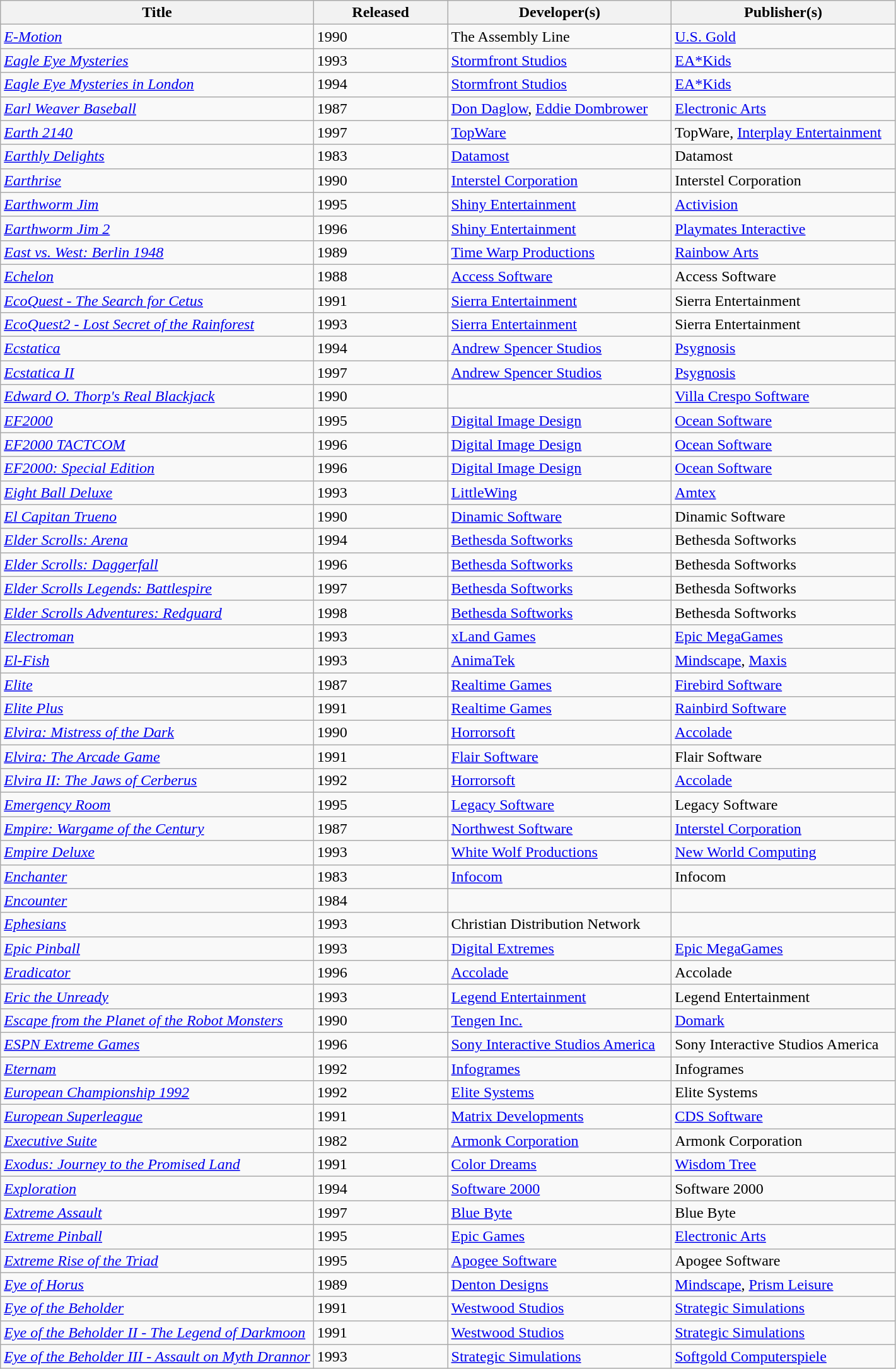<table class="wikitable sortable">
<tr>
<th width=35%>Title</th>
<th width=15%>Released</th>
<th width=25%>Developer(s)</th>
<th width=25%>Publisher(s)</th>
</tr>
<tr>
<td><em><a href='#'>E-Motion</a></em></td>
<td>1990</td>
<td>The Assembly Line</td>
<td><a href='#'>U.S. Gold</a></td>
</tr>
<tr>
<td><em><a href='#'>Eagle Eye Mysteries</a></em></td>
<td>1993</td>
<td><a href='#'>Stormfront Studios</a></td>
<td><a href='#'>EA*Kids</a></td>
</tr>
<tr>
<td><em><a href='#'>Eagle Eye Mysteries in London</a></em></td>
<td>1994</td>
<td><a href='#'>Stormfront Studios</a></td>
<td><a href='#'>EA*Kids</a></td>
</tr>
<tr>
<td><em><a href='#'>Earl Weaver Baseball</a></em></td>
<td>1987</td>
<td><a href='#'>Don Daglow</a>, <a href='#'>Eddie Dombrower</a></td>
<td><a href='#'>Electronic Arts</a></td>
</tr>
<tr>
<td><em><a href='#'>Earth 2140</a></em></td>
<td>1997</td>
<td><a href='#'>TopWare</a></td>
<td>TopWare, <a href='#'>Interplay Entertainment</a></td>
</tr>
<tr>
<td><em><a href='#'>Earthly Delights</a></em></td>
<td>1983</td>
<td><a href='#'>Datamost</a></td>
<td>Datamost</td>
</tr>
<tr>
<td><em><a href='#'>Earthrise</a></em></td>
<td>1990</td>
<td><a href='#'>Interstel Corporation</a></td>
<td>Interstel Corporation</td>
</tr>
<tr>
<td><em><a href='#'>Earthworm Jim</a></em></td>
<td>1995</td>
<td><a href='#'>Shiny Entertainment</a></td>
<td><a href='#'>Activision</a></td>
</tr>
<tr>
<td><em><a href='#'>Earthworm Jim 2</a></em></td>
<td>1996</td>
<td><a href='#'>Shiny Entertainment</a></td>
<td><a href='#'>Playmates Interactive</a></td>
</tr>
<tr>
<td><em><a href='#'>East vs. West: Berlin 1948</a></em></td>
<td>1989</td>
<td><a href='#'>Time Warp Productions</a></td>
<td><a href='#'>Rainbow Arts</a></td>
</tr>
<tr>
<td><em><a href='#'>Echelon</a></em></td>
<td>1988</td>
<td><a href='#'>Access Software</a></td>
<td>Access Software</td>
</tr>
<tr>
<td><em><a href='#'>EcoQuest - The Search for Cetus</a></em></td>
<td>1991</td>
<td><a href='#'>Sierra Entertainment</a></td>
<td>Sierra Entertainment</td>
</tr>
<tr>
<td><em><a href='#'>EcoQuest2 - Lost Secret of the Rainforest</a></em></td>
<td>1993</td>
<td><a href='#'>Sierra Entertainment</a></td>
<td>Sierra Entertainment</td>
</tr>
<tr>
<td><em><a href='#'>Ecstatica</a></em></td>
<td>1994</td>
<td><a href='#'>Andrew Spencer Studios</a></td>
<td><a href='#'>Psygnosis</a></td>
</tr>
<tr>
<td><em><a href='#'>Ecstatica II</a></em></td>
<td>1997</td>
<td><a href='#'>Andrew Spencer Studios</a></td>
<td><a href='#'>Psygnosis</a></td>
</tr>
<tr>
<td><em><a href='#'>Edward O. Thorp's Real Blackjack</a></em></td>
<td>1990</td>
<td></td>
<td><a href='#'>Villa Crespo Software</a></td>
</tr>
<tr>
<td><em><a href='#'>EF2000</a></em></td>
<td>1995</td>
<td><a href='#'>Digital Image Design</a></td>
<td><a href='#'>Ocean Software</a></td>
</tr>
<tr>
<td><em><a href='#'>EF2000 TACTCOM</a></em></td>
<td>1996</td>
<td><a href='#'>Digital Image Design</a></td>
<td><a href='#'>Ocean Software</a></td>
</tr>
<tr>
<td><em><a href='#'>EF2000: Special Edition</a></em></td>
<td>1996</td>
<td><a href='#'>Digital Image Design</a></td>
<td><a href='#'>Ocean Software</a></td>
</tr>
<tr>
<td><em><a href='#'>Eight Ball Deluxe</a></em></td>
<td>1993</td>
<td><a href='#'>LittleWing</a></td>
<td><a href='#'>Amtex</a></td>
</tr>
<tr>
<td><em><a href='#'>El Capitan Trueno</a></em></td>
<td>1990</td>
<td><a href='#'>Dinamic Software</a></td>
<td>Dinamic Software</td>
</tr>
<tr>
<td><em><a href='#'>Elder Scrolls: Arena</a></em></td>
<td>1994</td>
<td><a href='#'>Bethesda Softworks</a></td>
<td>Bethesda Softworks</td>
</tr>
<tr>
<td><em><a href='#'>Elder Scrolls: Daggerfall</a></em></td>
<td>1996</td>
<td><a href='#'>Bethesda Softworks</a></td>
<td>Bethesda Softworks</td>
</tr>
<tr>
<td><em><a href='#'>Elder Scrolls Legends: Battlespire</a></em></td>
<td>1997</td>
<td><a href='#'>Bethesda Softworks</a></td>
<td>Bethesda Softworks</td>
</tr>
<tr>
<td><em><a href='#'>Elder Scrolls Adventures: Redguard</a></em></td>
<td>1998</td>
<td><a href='#'>Bethesda Softworks</a></td>
<td>Bethesda Softworks</td>
</tr>
<tr>
<td><em><a href='#'>Electroman</a></em></td>
<td>1993</td>
<td><a href='#'>xLand Games</a></td>
<td><a href='#'>Epic MegaGames</a></td>
</tr>
<tr>
<td><em><a href='#'>El-Fish</a></em></td>
<td>1993</td>
<td><a href='#'>AnimaTek</a></td>
<td><a href='#'>Mindscape</a>, <a href='#'>Maxis</a></td>
</tr>
<tr>
<td><em><a href='#'>Elite</a></em></td>
<td>1987</td>
<td><a href='#'>Realtime Games</a></td>
<td><a href='#'>Firebird Software</a></td>
</tr>
<tr>
<td><em><a href='#'>Elite Plus</a></em></td>
<td>1991</td>
<td><a href='#'>Realtime Games</a></td>
<td><a href='#'>Rainbird Software</a></td>
</tr>
<tr>
<td><em><a href='#'>Elvira: Mistress of the Dark</a></em></td>
<td>1990</td>
<td><a href='#'>Horrorsoft</a></td>
<td><a href='#'>Accolade</a></td>
</tr>
<tr>
<td><em><a href='#'>Elvira: The Arcade Game</a></em></td>
<td>1991</td>
<td><a href='#'>Flair Software</a></td>
<td>Flair Software</td>
</tr>
<tr>
<td><em><a href='#'>Elvira II: The Jaws of Cerberus</a></em></td>
<td>1992</td>
<td><a href='#'>Horrorsoft</a></td>
<td><a href='#'>Accolade</a></td>
</tr>
<tr>
<td><em><a href='#'>Emergency Room</a></em></td>
<td>1995</td>
<td><a href='#'>Legacy Software</a></td>
<td>Legacy Software</td>
</tr>
<tr>
<td><em><a href='#'>Empire: Wargame of the Century</a></em></td>
<td>1987</td>
<td><a href='#'>Northwest Software</a></td>
<td><a href='#'>Interstel Corporation</a></td>
</tr>
<tr>
<td><em><a href='#'>Empire Deluxe</a></em></td>
<td>1993</td>
<td><a href='#'>White Wolf Productions</a></td>
<td><a href='#'>New World Computing</a></td>
</tr>
<tr>
<td><em><a href='#'>Enchanter</a></em></td>
<td>1983</td>
<td><a href='#'>Infocom</a></td>
<td>Infocom</td>
</tr>
<tr>
<td><em><a href='#'>Encounter</a></em></td>
<td>1984</td>
<td></td>
<td></td>
</tr>
<tr>
<td><em><a href='#'>Ephesians</a></em></td>
<td>1993</td>
<td>Christian Distribution Network</td>
<td></td>
</tr>
<tr>
<td><em><a href='#'>Epic Pinball</a></em></td>
<td>1993</td>
<td><a href='#'>Digital Extremes</a></td>
<td><a href='#'>Epic MegaGames</a></td>
</tr>
<tr>
<td><em><a href='#'>Eradicator</a></em></td>
<td>1996</td>
<td><a href='#'>Accolade</a></td>
<td>Accolade</td>
</tr>
<tr>
<td><em><a href='#'>Eric the Unready</a></em></td>
<td>1993</td>
<td><a href='#'>Legend Entertainment</a></td>
<td>Legend Entertainment</td>
</tr>
<tr>
<td><em><a href='#'>Escape from the Planet of the Robot Monsters</a></em></td>
<td>1990</td>
<td><a href='#'>Tengen Inc.</a></td>
<td><a href='#'>Domark</a></td>
</tr>
<tr>
<td><em><a href='#'>ESPN Extreme Games</a></em></td>
<td>1996</td>
<td><a href='#'>Sony Interactive Studios America</a></td>
<td>Sony Interactive Studios America</td>
</tr>
<tr>
<td><em><a href='#'>Eternam</a></em></td>
<td>1992</td>
<td><a href='#'>Infogrames</a></td>
<td>Infogrames</td>
</tr>
<tr>
<td><em><a href='#'>European Championship 1992</a></em></td>
<td>1992</td>
<td><a href='#'>Elite Systems</a></td>
<td>Elite Systems</td>
</tr>
<tr>
<td><em><a href='#'>European Superleague</a></em></td>
<td>1991</td>
<td><a href='#'>Matrix Developments</a></td>
<td><a href='#'>CDS Software</a></td>
</tr>
<tr>
<td><em><a href='#'>Executive Suite</a></em></td>
<td>1982</td>
<td><a href='#'>Armonk Corporation</a></td>
<td>Armonk Corporation</td>
</tr>
<tr>
<td><em><a href='#'>Exodus: Journey to the Promised Land</a></em></td>
<td>1991</td>
<td><a href='#'>Color Dreams</a></td>
<td><a href='#'>Wisdom Tree</a></td>
</tr>
<tr>
<td><em><a href='#'>Exploration</a></em></td>
<td>1994</td>
<td><a href='#'>Software 2000</a></td>
<td>Software 2000</td>
</tr>
<tr>
<td><em><a href='#'>Extreme Assault</a></em></td>
<td>1997</td>
<td><a href='#'>Blue Byte</a></td>
<td>Blue Byte</td>
</tr>
<tr>
<td><em><a href='#'>Extreme Pinball</a></em></td>
<td>1995</td>
<td><a href='#'>Epic Games</a></td>
<td><a href='#'>Electronic Arts</a></td>
</tr>
<tr>
<td><em><a href='#'>Extreme Rise of the Triad</a></em></td>
<td>1995</td>
<td><a href='#'>Apogee Software</a></td>
<td>Apogee Software</td>
</tr>
<tr>
<td><em><a href='#'>Eye of Horus</a></em></td>
<td>1989</td>
<td><a href='#'>Denton Designs</a></td>
<td><a href='#'>Mindscape</a>, <a href='#'>Prism Leisure</a></td>
</tr>
<tr>
<td><em><a href='#'>Eye of the Beholder</a></em></td>
<td>1991</td>
<td><a href='#'>Westwood Studios</a></td>
<td><a href='#'>Strategic Simulations</a></td>
</tr>
<tr>
<td><em><a href='#'>Eye of the Beholder II - The Legend of Darkmoon</a></em></td>
<td>1991</td>
<td><a href='#'>Westwood Studios</a></td>
<td><a href='#'>Strategic Simulations</a></td>
</tr>
<tr>
<td><em><a href='#'>Eye of the Beholder III - Assault on Myth Drannor</a></em></td>
<td>1993</td>
<td><a href='#'>Strategic Simulations</a></td>
<td><a href='#'>Softgold Computerspiele</a></td>
</tr>
</table>
